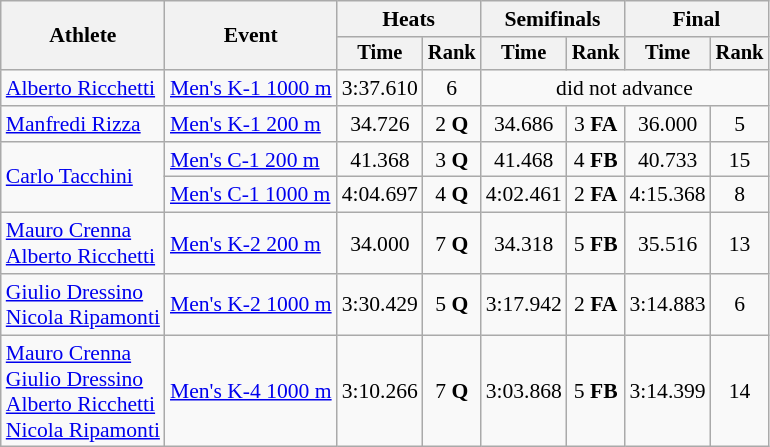<table class=wikitable style="font-size:90%">
<tr>
<th rowspan="2">Athlete</th>
<th rowspan="2">Event</th>
<th colspan=2>Heats</th>
<th colspan=2>Semifinals</th>
<th colspan=2>Final</th>
</tr>
<tr style="font-size:95%">
<th>Time</th>
<th>Rank</th>
<th>Time</th>
<th>Rank</th>
<th>Time</th>
<th>Rank</th>
</tr>
<tr align=center>
<td align=left><a href='#'>Alberto Ricchetti</a></td>
<td align=left><a href='#'>Men's K-1 1000 m</a></td>
<td>3:37.610</td>
<td>6</td>
<td colspan=4>did not advance</td>
</tr>
<tr align=center>
<td align=left><a href='#'>Manfredi Rizza</a></td>
<td align=left><a href='#'>Men's K-1 200 m</a></td>
<td>34.726</td>
<td>2 <strong>Q</strong></td>
<td>34.686</td>
<td>3 <strong>FA</strong></td>
<td>36.000</td>
<td>5</td>
</tr>
<tr align=center>
<td align=left rowspan=2><a href='#'>Carlo Tacchini</a></td>
<td align=left><a href='#'>Men's C-1 200 m</a></td>
<td>41.368</td>
<td>3 <strong>Q</strong></td>
<td>41.468</td>
<td>4 <strong>FB</strong></td>
<td>40.733</td>
<td>15</td>
</tr>
<tr align=center>
<td align=left><a href='#'>Men's C-1 1000 m</a></td>
<td>4:04.697</td>
<td>4 <strong>Q</strong></td>
<td>4:02.461</td>
<td>2 <strong>FA</strong></td>
<td>4:15.368</td>
<td>8</td>
</tr>
<tr align=center>
<td align=left><a href='#'>Mauro Crenna</a><br><a href='#'>Alberto Ricchetti</a></td>
<td align=left><a href='#'>Men's K-2 200 m</a></td>
<td>34.000</td>
<td>7 <strong>Q</strong></td>
<td>34.318</td>
<td>5 <strong>FB</strong></td>
<td>35.516</td>
<td>13</td>
</tr>
<tr align=center>
<td align=left><a href='#'>Giulio Dressino</a><br><a href='#'>Nicola Ripamonti</a></td>
<td align=left><a href='#'>Men's K-2 1000 m</a></td>
<td>3:30.429</td>
<td>5 <strong>Q</strong></td>
<td>3:17.942</td>
<td>2 <strong>FA</strong></td>
<td>3:14.883</td>
<td>6</td>
</tr>
<tr align=center>
<td align=left><a href='#'>Mauro Crenna</a><br><a href='#'>Giulio Dressino</a><br><a href='#'>Alberto Ricchetti</a><br><a href='#'>Nicola Ripamonti</a></td>
<td align=left><a href='#'>Men's K-4 1000 m</a></td>
<td>3:10.266</td>
<td>7 <strong>Q</strong></td>
<td>3:03.868</td>
<td>5 <strong>FB</strong></td>
<td>3:14.399</td>
<td>14</td>
</tr>
</table>
